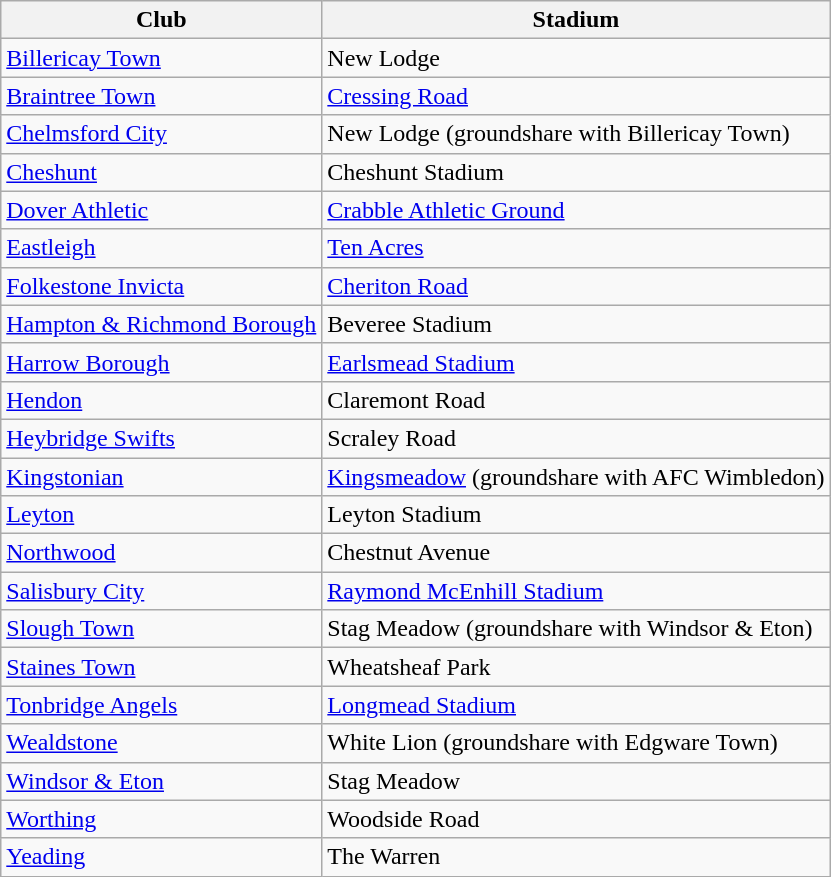<table class="wikitable sortable">
<tr>
<th>Club</th>
<th>Stadium</th>
</tr>
<tr>
<td><a href='#'>Billericay Town</a></td>
<td>New Lodge</td>
</tr>
<tr>
<td><a href='#'>Braintree Town</a></td>
<td><a href='#'>Cressing Road</a></td>
</tr>
<tr>
<td><a href='#'>Chelmsford City</a></td>
<td>New Lodge (groundshare with Billericay Town)</td>
</tr>
<tr>
<td><a href='#'>Cheshunt</a></td>
<td>Cheshunt Stadium</td>
</tr>
<tr>
<td><a href='#'>Dover Athletic</a></td>
<td><a href='#'>Crabble Athletic Ground</a></td>
</tr>
<tr>
<td><a href='#'>Eastleigh</a></td>
<td><a href='#'>Ten Acres</a></td>
</tr>
<tr>
<td><a href='#'>Folkestone Invicta</a></td>
<td><a href='#'>Cheriton Road</a></td>
</tr>
<tr>
<td><a href='#'>Hampton & Richmond Borough</a></td>
<td>Beveree Stadium</td>
</tr>
<tr>
<td><a href='#'>Harrow Borough</a></td>
<td><a href='#'>Earlsmead Stadium</a></td>
</tr>
<tr>
<td><a href='#'>Hendon</a></td>
<td>Claremont Road</td>
</tr>
<tr>
<td><a href='#'>Heybridge Swifts</a></td>
<td>Scraley Road</td>
</tr>
<tr>
<td><a href='#'>Kingstonian</a></td>
<td><a href='#'>Kingsmeadow</a> (groundshare with AFC Wimbledon)</td>
</tr>
<tr>
<td><a href='#'>Leyton</a></td>
<td>Leyton Stadium</td>
</tr>
<tr>
<td><a href='#'>Northwood</a></td>
<td>Chestnut Avenue</td>
</tr>
<tr>
<td><a href='#'>Salisbury City</a></td>
<td><a href='#'>Raymond McEnhill Stadium</a></td>
</tr>
<tr>
<td><a href='#'>Slough Town</a></td>
<td>Stag Meadow (groundshare with Windsor & Eton)</td>
</tr>
<tr>
<td><a href='#'>Staines Town</a></td>
<td>Wheatsheaf Park</td>
</tr>
<tr>
<td><a href='#'>Tonbridge Angels</a></td>
<td><a href='#'>Longmead Stadium</a></td>
</tr>
<tr>
<td><a href='#'>Wealdstone</a></td>
<td>White Lion (groundshare with Edgware Town)</td>
</tr>
<tr>
<td><a href='#'>Windsor & Eton</a></td>
<td>Stag Meadow</td>
</tr>
<tr>
<td><a href='#'>Worthing</a></td>
<td>Woodside Road</td>
</tr>
<tr>
<td><a href='#'>Yeading</a></td>
<td>The Warren</td>
</tr>
</table>
